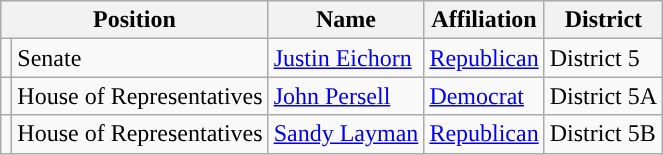<table class="wikitable">
<tr>
<th colspan="2">Position</th>
<th>Name</th>
<th>Affiliation</th>
<th>District</th>
</tr>
<tr>
<td style="background-color:"></td>
<td>Senate</td>
<td><a href='#'>Justin Eichorn</a></td>
<td><a href='#'>Republican</a></td>
<td>District 5</td>
</tr>
<tr>
<td style="background-color:"></td>
<td>House of Representatives</td>
<td><a href='#'>John Persell</a></td>
<td><a href='#'>Democrat</a></td>
<td>District 5A</td>
</tr>
<tr>
<td style="background-color:"></td>
<td>House of Representatives</td>
<td><a href='#'>Sandy Layman</a></td>
<td><a href='#'>Republican</a></td>
<td>District 5B</td>
</tr>
</table>
